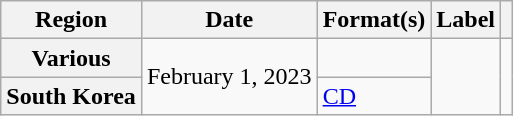<table class="wikitable plainrowheaders">
<tr>
<th scope="col">Region</th>
<th scope="col">Date</th>
<th scope="col">Format(s)</th>
<th scope="col">Label</th>
<th scope="col"></th>
</tr>
<tr>
<th scope="row">Various</th>
<td rowspan="2">February 1, 2023</td>
<td></td>
<td rowspan="2"></td>
<td style="text-align:center;" rowspan="2"></td>
</tr>
<tr>
<th scope="row">South Korea</th>
<td><a href='#'>CD</a></td>
</tr>
</table>
